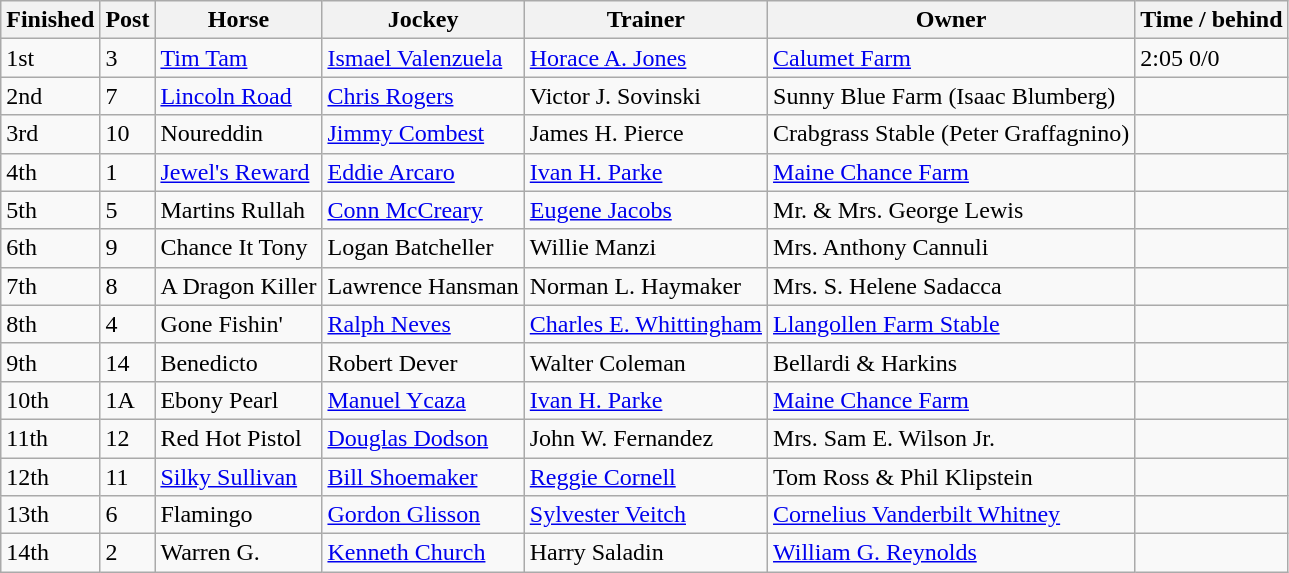<table class="wikitable">
<tr>
<th>Finished</th>
<th>Post</th>
<th>Horse</th>
<th>Jockey</th>
<th>Trainer</th>
<th>Owner</th>
<th>Time / behind</th>
</tr>
<tr>
<td>1st</td>
<td>3</td>
<td><a href='#'>Tim Tam</a></td>
<td><a href='#'>Ismael Valenzuela</a></td>
<td><a href='#'>Horace A. Jones</a></td>
<td><a href='#'>Calumet Farm</a></td>
<td>2:05 0/0</td>
</tr>
<tr>
<td>2nd</td>
<td>7</td>
<td><a href='#'>Lincoln Road</a></td>
<td><a href='#'>Chris Rogers</a></td>
<td>Victor J. Sovinski</td>
<td>Sunny Blue Farm (Isaac Blumberg)</td>
<td></td>
</tr>
<tr>
<td>3rd</td>
<td>10</td>
<td>Noureddin</td>
<td><a href='#'>Jimmy Combest</a></td>
<td>James H. Pierce</td>
<td>Crabgrass Stable (Peter Graffagnino)</td>
<td></td>
</tr>
<tr>
<td>4th</td>
<td>1</td>
<td><a href='#'>Jewel's Reward</a></td>
<td><a href='#'>Eddie Arcaro</a></td>
<td><a href='#'>Ivan H. Parke</a></td>
<td><a href='#'>Maine Chance Farm</a></td>
<td></td>
</tr>
<tr>
<td>5th</td>
<td>5</td>
<td>Martins Rullah</td>
<td><a href='#'>Conn McCreary</a></td>
<td><a href='#'>Eugene Jacobs</a></td>
<td>Mr. & Mrs. George Lewis</td>
<td></td>
</tr>
<tr>
<td>6th</td>
<td>9</td>
<td>Chance It Tony</td>
<td>Logan Batcheller</td>
<td>Willie Manzi</td>
<td>Mrs. Anthony Cannuli</td>
<td></td>
</tr>
<tr>
<td>7th</td>
<td>8</td>
<td>A Dragon Killer</td>
<td>Lawrence Hansman</td>
<td>Norman L. Haymaker</td>
<td>Mrs. S. Helene Sadacca</td>
<td></td>
</tr>
<tr>
<td>8th</td>
<td>4</td>
<td>Gone Fishin'</td>
<td><a href='#'>Ralph Neves</a></td>
<td><a href='#'>Charles E. Whittingham</a></td>
<td><a href='#'>Llangollen Farm Stable</a></td>
<td></td>
</tr>
<tr>
<td>9th</td>
<td>14</td>
<td>Benedicto</td>
<td>Robert Dever</td>
<td>Walter Coleman</td>
<td>Bellardi & Harkins</td>
<td></td>
</tr>
<tr>
<td>10th</td>
<td>1A</td>
<td>Ebony Pearl</td>
<td><a href='#'>Manuel Ycaza</a></td>
<td><a href='#'>Ivan H. Parke</a></td>
<td><a href='#'>Maine Chance Farm</a></td>
<td></td>
</tr>
<tr>
<td>11th</td>
<td>12</td>
<td>Red Hot Pistol</td>
<td><a href='#'>Douglas Dodson</a></td>
<td>John W. Fernandez</td>
<td>Mrs. Sam E. Wilson Jr.</td>
<td></td>
</tr>
<tr>
<td>12th</td>
<td>11</td>
<td><a href='#'>Silky Sullivan</a></td>
<td><a href='#'>Bill Shoemaker</a></td>
<td><a href='#'>Reggie Cornell</a></td>
<td>Tom Ross & Phil Klipstein</td>
<td></td>
</tr>
<tr>
<td>13th</td>
<td>6</td>
<td>Flamingo</td>
<td><a href='#'>Gordon Glisson</a></td>
<td><a href='#'>Sylvester Veitch</a></td>
<td><a href='#'>Cornelius Vanderbilt Whitney</a></td>
<td></td>
</tr>
<tr>
<td>14th</td>
<td>2</td>
<td>Warren G.</td>
<td><a href='#'>Kenneth Church</a></td>
<td>Harry Saladin</td>
<td><a href='#'>William G. Reynolds</a></td>
<td></td>
</tr>
</table>
